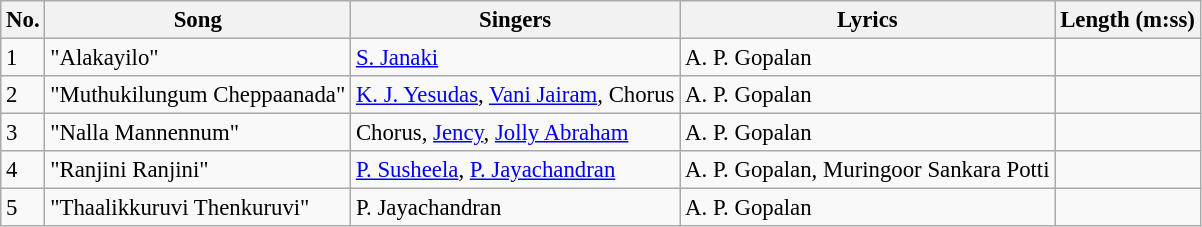<table class="wikitable" style="font-size:95%;">
<tr>
<th>No.</th>
<th>Song</th>
<th>Singers</th>
<th>Lyrics</th>
<th>Length (m:ss)</th>
</tr>
<tr>
<td>1</td>
<td>"Alakayilo"</td>
<td><a href='#'>S. Janaki</a></td>
<td>A. P. Gopalan</td>
<td></td>
</tr>
<tr>
<td>2</td>
<td>"Muthukilungum Cheppaanada"</td>
<td><a href='#'>K. J. Yesudas</a>, <a href='#'>Vani Jairam</a>, Chorus</td>
<td>A. P. Gopalan</td>
<td></td>
</tr>
<tr>
<td>3</td>
<td>"Nalla Mannennum"</td>
<td>Chorus, <a href='#'>Jency</a>, <a href='#'>Jolly Abraham</a></td>
<td>A. P. Gopalan</td>
<td></td>
</tr>
<tr>
<td>4</td>
<td>"Ranjini Ranjini"</td>
<td><a href='#'>P. Susheela</a>, <a href='#'>P. Jayachandran</a></td>
<td>A. P. Gopalan, Muringoor Sankara Potti</td>
<td></td>
</tr>
<tr>
<td>5</td>
<td>"Thaalikkuruvi Thenkuruvi"</td>
<td>P. Jayachandran</td>
<td>A. P. Gopalan</td>
<td></td>
</tr>
</table>
